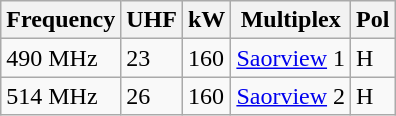<table class="wikitable sortable">
<tr>
<th>Frequency</th>
<th>UHF</th>
<th>kW</th>
<th>Multiplex</th>
<th>Pol</th>
</tr>
<tr>
<td>490 MHz</td>
<td>23</td>
<td>160</td>
<td><a href='#'>Saorview</a> 1</td>
<td>H</td>
</tr>
<tr>
<td>514 MHz</td>
<td>26</td>
<td>160</td>
<td><a href='#'>Saorview</a> 2</td>
<td>H</td>
</tr>
</table>
